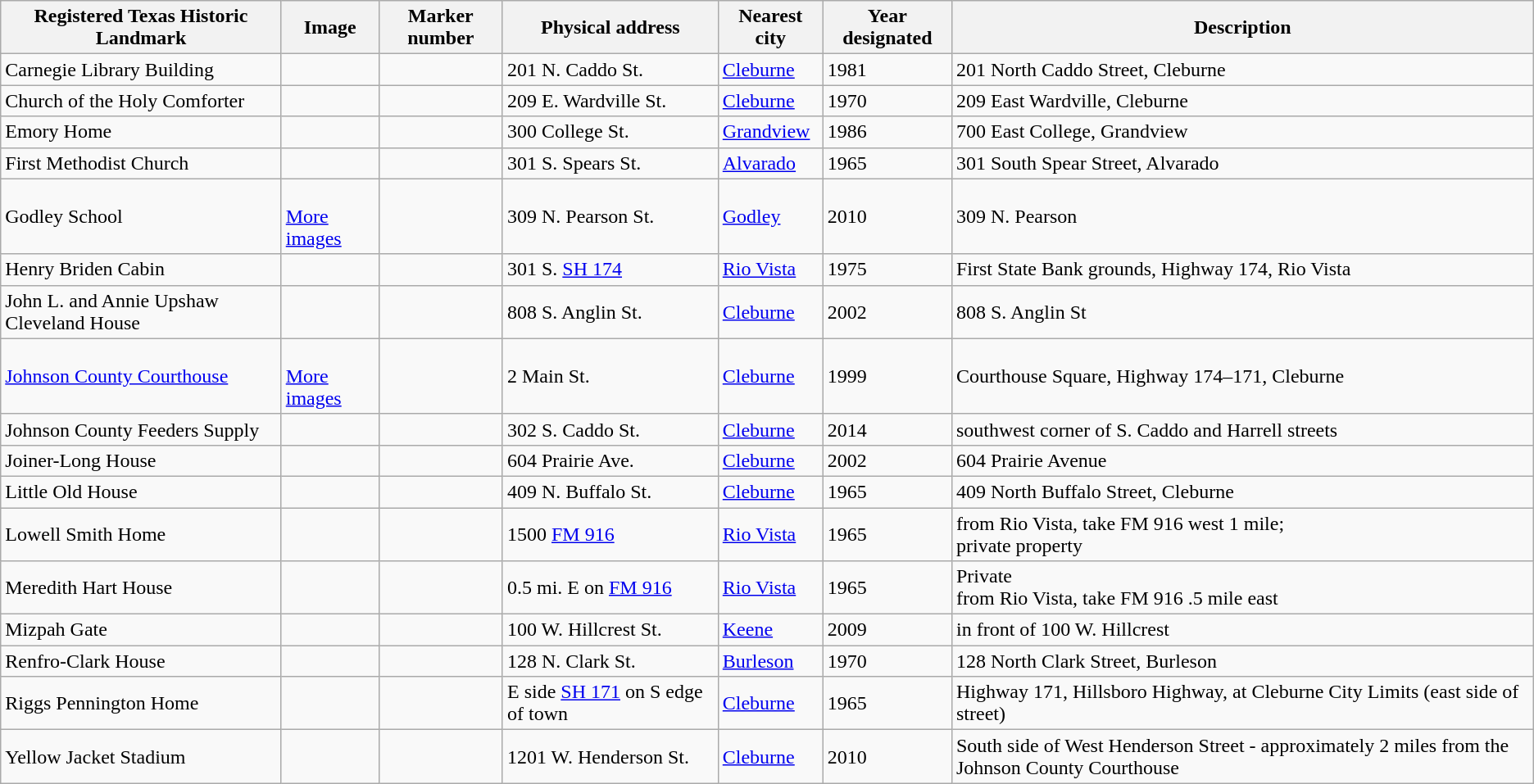<table class="wikitable sortable">
<tr>
<th>Registered Texas Historic Landmark</th>
<th>Image</th>
<th>Marker number</th>
<th>Physical address</th>
<th>Nearest city</th>
<th>Year designated</th>
<th>Description</th>
</tr>
<tr>
<td>Carnegie Library Building</td>
<td></td>
<td></td>
<td>201 N. Caddo St.<br></td>
<td><a href='#'>Cleburne</a></td>
<td>1981</td>
<td>201 North Caddo Street, Cleburne</td>
</tr>
<tr>
<td>Church of the Holy Comforter</td>
<td></td>
<td></td>
<td>209 E. Wardville St.<br></td>
<td><a href='#'>Cleburne</a></td>
<td>1970</td>
<td>209 East Wardville, Cleburne</td>
</tr>
<tr>
<td>Emory Home</td>
<td></td>
<td></td>
<td>300 College St.<br></td>
<td><a href='#'>Grandview</a></td>
<td>1986</td>
<td>700 East College, Grandview</td>
</tr>
<tr>
<td>First Methodist Church</td>
<td></td>
<td></td>
<td>301 S. Spears St.<br></td>
<td><a href='#'>Alvarado</a></td>
<td>1965</td>
<td>301 South Spear Street, Alvarado</td>
</tr>
<tr>
<td>Godley School</td>
<td><br> <a href='#'>More images</a></td>
<td></td>
<td>309 N. Pearson St.<br></td>
<td><a href='#'>Godley</a></td>
<td>2010</td>
<td>309 N. Pearson</td>
</tr>
<tr>
<td>Henry Briden Cabin</td>
<td></td>
<td></td>
<td>301 S. <a href='#'>SH 174</a><br></td>
<td><a href='#'>Rio Vista</a></td>
<td>1975</td>
<td>First State Bank grounds, Highway 174, Rio Vista</td>
</tr>
<tr>
<td>John L. and Annie Upshaw Cleveland House</td>
<td></td>
<td></td>
<td>808 S. Anglin St.<br></td>
<td><a href='#'>Cleburne</a></td>
<td>2002</td>
<td>808 S. Anglin St</td>
</tr>
<tr>
<td><a href='#'>Johnson County Courthouse</a></td>
<td><br> <a href='#'>More images</a></td>
<td></td>
<td>2 Main St.<br></td>
<td><a href='#'>Cleburne</a></td>
<td>1999</td>
<td>Courthouse Square, Highway 174–171, Cleburne</td>
</tr>
<tr>
<td>Johnson County Feeders Supply</td>
<td></td>
<td></td>
<td>302 S. Caddo St.<br></td>
<td><a href='#'>Cleburne</a></td>
<td>2014</td>
<td>southwest corner of S. Caddo and Harrell streets</td>
</tr>
<tr>
<td>Joiner-Long House</td>
<td></td>
<td></td>
<td>604 Prairie Ave.<br></td>
<td><a href='#'>Cleburne</a></td>
<td>2002</td>
<td>604 Prairie Avenue</td>
</tr>
<tr>
<td>Little Old House</td>
<td></td>
<td></td>
<td>409 N. Buffalo St.<br></td>
<td><a href='#'>Cleburne</a></td>
<td>1965</td>
<td>409 North Buffalo Street, Cleburne</td>
</tr>
<tr>
<td>Lowell Smith Home</td>
<td></td>
<td></td>
<td>1500 <a href='#'>FM 916</a><br></td>
<td><a href='#'>Rio Vista</a></td>
<td>1965</td>
<td>from Rio Vista, take FM 916 west 1 mile;<br>private property</td>
</tr>
<tr>
<td>Meredith Hart House</td>
<td></td>
<td></td>
<td>0.5 mi. E on <a href='#'>FM 916</a><br></td>
<td><a href='#'>Rio Vista</a></td>
<td>1965</td>
<td>Private<br>from Rio Vista, take FM 916 .5 mile east</td>
</tr>
<tr>
<td>Mizpah Gate</td>
<td></td>
<td></td>
<td>100 W. Hillcrest St.<br></td>
<td><a href='#'>Keene</a></td>
<td>2009</td>
<td>in front of 100 W. Hillcrest</td>
</tr>
<tr>
<td>Renfro-Clark House</td>
<td></td>
<td></td>
<td>128 N. Clark St.<br></td>
<td><a href='#'>Burleson</a></td>
<td>1970</td>
<td>128 North Clark Street, Burleson</td>
</tr>
<tr>
<td>Riggs Pennington Home</td>
<td></td>
<td></td>
<td>E side <a href='#'>SH 171</a> on S edge of town<br></td>
<td><a href='#'>Cleburne</a></td>
<td>1965</td>
<td>Highway 171, Hillsboro Highway, at Cleburne City Limits (east side of street)</td>
</tr>
<tr>
<td>Yellow Jacket Stadium</td>
<td></td>
<td></td>
<td>1201 W. Henderson St.<br></td>
<td><a href='#'>Cleburne</a></td>
<td>2010</td>
<td>South side of West Henderson Street - approximately 2 miles from the Johnson County Courthouse</td>
</tr>
</table>
